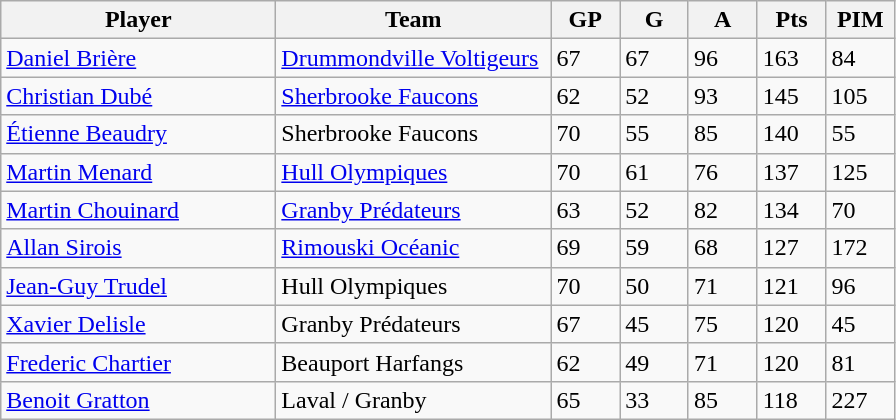<table class="wikitable">
<tr>
<th bgcolor="#DDDDFF" width="30%">Player</th>
<th bgcolor="#DDDDFF" width="30%">Team</th>
<th bgcolor="#DDDDFF" width="7.5%">GP</th>
<th bgcolor="#DDDDFF" width="7.5%">G</th>
<th bgcolor="#DDDDFF" width="7.5%">A</th>
<th bgcolor="#DDDDFF" width="7.5%">Pts</th>
<th bgcolor="#DDDDFF" width="7.5%">PIM</th>
</tr>
<tr>
<td><a href='#'>Daniel Brière</a></td>
<td><a href='#'>Drummondville Voltigeurs</a></td>
<td>67</td>
<td>67</td>
<td>96</td>
<td>163</td>
<td>84</td>
</tr>
<tr>
<td><a href='#'>Christian Dubé</a></td>
<td><a href='#'>Sherbrooke Faucons</a></td>
<td>62</td>
<td>52</td>
<td>93</td>
<td>145</td>
<td>105</td>
</tr>
<tr>
<td><a href='#'>Étienne Beaudry</a></td>
<td>Sherbrooke Faucons</td>
<td>70</td>
<td>55</td>
<td>85</td>
<td>140</td>
<td>55</td>
</tr>
<tr>
<td><a href='#'>Martin Menard</a></td>
<td><a href='#'>Hull Olympiques</a></td>
<td>70</td>
<td>61</td>
<td>76</td>
<td>137</td>
<td>125</td>
</tr>
<tr>
<td><a href='#'>Martin Chouinard</a></td>
<td><a href='#'>Granby Prédateurs</a></td>
<td>63</td>
<td>52</td>
<td>82</td>
<td>134</td>
<td>70</td>
</tr>
<tr>
<td><a href='#'>Allan Sirois</a></td>
<td><a href='#'>Rimouski Océanic</a></td>
<td>69</td>
<td>59</td>
<td>68</td>
<td>127</td>
<td>172</td>
</tr>
<tr>
<td><a href='#'>Jean-Guy Trudel</a></td>
<td>Hull Olympiques</td>
<td>70</td>
<td>50</td>
<td>71</td>
<td>121</td>
<td>96</td>
</tr>
<tr>
<td><a href='#'>Xavier Delisle</a></td>
<td>Granby Prédateurs</td>
<td>67</td>
<td>45</td>
<td>75</td>
<td>120</td>
<td>45</td>
</tr>
<tr>
<td><a href='#'>Frederic Chartier</a></td>
<td>Beauport Harfangs</td>
<td>62</td>
<td>49</td>
<td>71</td>
<td>120</td>
<td>81</td>
</tr>
<tr>
<td><a href='#'>Benoit Gratton</a></td>
<td>Laval / Granby</td>
<td>65</td>
<td>33</td>
<td>85</td>
<td>118</td>
<td>227</td>
</tr>
</table>
